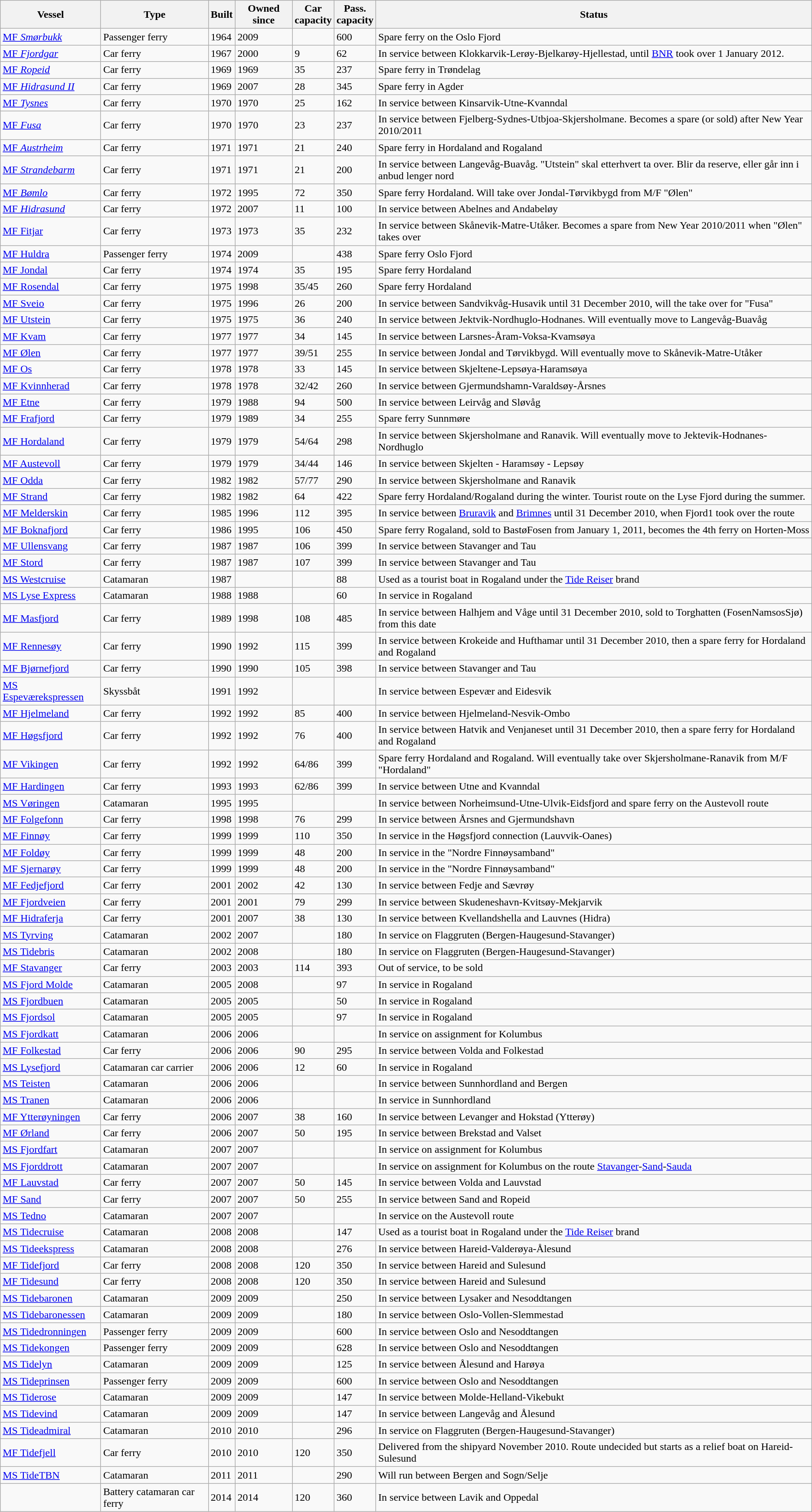<table class="wikitable">
<tr>
<th>Vessel</th>
<th>Type</th>
<th>Built</th>
<th>Owned since</th>
<th>Car<br>capacity</th>
<th>Pass.<br>capacity</th>
<th>Status</th>
</tr>
<tr>
<td><a href='#'>MF <em>Smørbukk</em></a></td>
<td>Passenger ferry</td>
<td>1964</td>
<td>2009</td>
<td></td>
<td>600</td>
<td>Spare ferry on the Oslo Fjord</td>
</tr>
<tr>
<td><a href='#'>MF <em>Fjordgar</em></a></td>
<td>Car ferry</td>
<td>1967</td>
<td>2000</td>
<td>9</td>
<td>62</td>
<td>In service between Klokkarvik-Lerøy-Bjelkarøy-Hjellestad, until <a href='#'>BNR</a> took over 1 January 2012.</td>
</tr>
<tr>
<td><a href='#'>MF <em>Ropeid</em></a></td>
<td>Car ferry</td>
<td>1969</td>
<td>1969</td>
<td>35</td>
<td>237</td>
<td>Spare ferry in Trøndelag</td>
</tr>
<tr>
<td><a href='#'>MF <em>Hidrasund II</em></a></td>
<td>Car ferry</td>
<td>1969</td>
<td>2007</td>
<td>28</td>
<td>345</td>
<td>Spare ferry in Agder</td>
</tr>
<tr>
<td><a href='#'>MF <em>Tysnes</em></a></td>
<td>Car ferry</td>
<td>1970</td>
<td>1970</td>
<td>25</td>
<td>162</td>
<td>In service between Kinsarvik-Utne-Kvanndal</td>
</tr>
<tr>
<td><a href='#'>MF <em>Fusa</em></a></td>
<td>Car ferry</td>
<td>1970</td>
<td>1970</td>
<td>23</td>
<td>237</td>
<td>In service between Fjelberg-Sydnes-Utbjoa-Skjersholmane. Becomes a spare (or sold) after New Year 2010/2011</td>
</tr>
<tr>
<td><a href='#'>MF <em>Austrheim</em></a></td>
<td>Car ferry</td>
<td>1971</td>
<td>1971</td>
<td>21</td>
<td>240</td>
<td>Spare ferry in Hordaland and Rogaland</td>
</tr>
<tr>
<td><a href='#'>MF <em>Strandebarm</em></a></td>
<td>Car ferry</td>
<td>1971</td>
<td>1971</td>
<td>21</td>
<td>200</td>
<td>In service between Langevåg-Buavåg. "Utstein" skal etterhvert ta over. Blir da reserve, eller går inn i anbud lenger nord</td>
</tr>
<tr>
<td><a href='#'>MF <em>Bømlo</em></a></td>
<td>Car ferry</td>
<td>1972</td>
<td>1995</td>
<td>72</td>
<td>350</td>
<td>Spare ferry Hordaland. Will take over Jondal-Tørvikbygd from M/F "Ølen"</td>
</tr>
<tr>
<td><a href='#'>MF <em>Hidrasund</a></td>
<td>Car ferry</td>
<td>1972</td>
<td>2007</td>
<td>11</td>
<td>100</td>
<td>In service between Abelnes and Andabeløy</td>
</tr>
<tr>
<td><a href='#'>MF </em>Fitjar<em></a></td>
<td>Car ferry</td>
<td>1973</td>
<td>1973</td>
<td>35</td>
<td>232</td>
<td>In service between Skånevik-Matre-Utåker. Becomes a spare from New Year 2010/2011 when "Ølen" takes over</td>
</tr>
<tr>
<td><a href='#'>MF </em>Huldra<em></a></td>
<td>Passenger ferry</td>
<td>1974</td>
<td>2009</td>
<td></td>
<td>438</td>
<td>Spare ferry Oslo Fjord</td>
</tr>
<tr>
<td><a href='#'>MF </em>Jondal<em></a></td>
<td>Car ferry</td>
<td>1974</td>
<td>1974</td>
<td>35</td>
<td>195</td>
<td>Spare ferry Hordaland</td>
</tr>
<tr>
<td><a href='#'>MF </em>Rosendal<em></a></td>
<td>Car ferry</td>
<td>1975</td>
<td>1998</td>
<td>35/45</td>
<td>260</td>
<td>Spare ferry Hordaland</td>
</tr>
<tr>
<td><a href='#'>MF </em>Sveio<em></a></td>
<td>Car ferry</td>
<td>1975</td>
<td>1996</td>
<td>26</td>
<td>200</td>
<td>In service between Sandvikvåg-Husavik until 31 December 2010, will the take over for "Fusa"</td>
</tr>
<tr>
<td><a href='#'>MF </em>Utstein<em></a></td>
<td>Car ferry</td>
<td>1975</td>
<td>1975</td>
<td>36</td>
<td>240</td>
<td>In service between Jektvik-Nordhuglo-Hodnanes. Will eventually move to Langevåg-Buavåg</td>
</tr>
<tr>
<td><a href='#'>MF </em>Kvam<em></a></td>
<td>Car ferry</td>
<td>1977</td>
<td>1977</td>
<td>34</td>
<td>145</td>
<td>In service between Larsnes-Åram-Voksa-Kvamsøya</td>
</tr>
<tr>
<td><a href='#'>MF </em>Ølen<em></a></td>
<td>Car ferry</td>
<td>1977</td>
<td>1977</td>
<td>39/51</td>
<td>255</td>
<td>In service between Jondal and Tørvikbygd. Will eventually move to Skånevik-Matre-Utåker</td>
</tr>
<tr>
<td><a href='#'>MF </em>Os<em></a></td>
<td>Car ferry</td>
<td>1978</td>
<td>1978</td>
<td>33</td>
<td>145</td>
<td>In service between Skjeltene-Lepsøya-Haramsøya</td>
</tr>
<tr>
<td><a href='#'>MF </em>Kvinnherad<em></a></td>
<td>Car ferry</td>
<td>1978</td>
<td>1978</td>
<td>32/42</td>
<td>260</td>
<td>In service between Gjermundshamn-Varaldsøy-Årsnes</td>
</tr>
<tr>
<td><a href='#'>MF </em>Etne<em></a></td>
<td>Car ferry</td>
<td>1979</td>
<td>1988</td>
<td>94</td>
<td>500</td>
<td>In service between Leirvåg and Sløvåg</td>
</tr>
<tr>
<td><a href='#'>MF </em>Frafjord<em></a></td>
<td>Car ferry</td>
<td>1979</td>
<td>1989</td>
<td>34</td>
<td>255</td>
<td>Spare ferry Sunnmøre</td>
</tr>
<tr>
<td><a href='#'>MF </em>Hordaland<em></a></td>
<td>Car ferry</td>
<td>1979</td>
<td>1979</td>
<td>54/64</td>
<td>298</td>
<td>In service between Skjersholmane and Ranavik. Will eventually move to Jektevik-Hodnanes-Nordhuglo</td>
</tr>
<tr>
<td><a href='#'>MF </em>Austevoll<em></a></td>
<td>Car ferry</td>
<td>1979</td>
<td>1979</td>
<td>34/44</td>
<td>146</td>
<td>In service between Skjelten - Haramsøy - Lepsøy</td>
</tr>
<tr>
<td><a href='#'>MF </em>Odda<em></a></td>
<td>Car ferry</td>
<td>1982</td>
<td>1982</td>
<td>57/77</td>
<td>290</td>
<td>In service between Skjersholmane and Ranavik</td>
</tr>
<tr>
<td><a href='#'>MF </em>Strand<em></a></td>
<td>Car ferry</td>
<td>1982</td>
<td>1982</td>
<td>64</td>
<td>422</td>
<td>Spare ferry Hordaland/Rogaland during the winter. Tourist route on the Lyse Fjord during the summer.</td>
</tr>
<tr>
<td><a href='#'>MF </em>Melderskin<em></a></td>
<td>Car ferry</td>
<td>1985</td>
<td>1996</td>
<td>112</td>
<td>395</td>
<td>In service between <a href='#'>Bruravik</a> and <a href='#'>Brimnes</a> until 31 December 2010, when Fjord1 took over the route</td>
</tr>
<tr>
<td><a href='#'>MF </em>Boknafjord<em></a></td>
<td>Car ferry</td>
<td>1986</td>
<td>1995</td>
<td>106</td>
<td>450</td>
<td>Spare ferry Rogaland, sold to BastøFosen from January 1, 2011, becomes the 4th ferry on Horten-Moss</td>
</tr>
<tr>
<td><a href='#'>MF </em>Ullensvang<em></a></td>
<td>Car ferry</td>
<td>1987</td>
<td>1987</td>
<td>106</td>
<td>399</td>
<td>In service between Stavanger and Tau</td>
</tr>
<tr>
<td><a href='#'>MF </em>Stord<em></a></td>
<td>Car ferry</td>
<td>1987</td>
<td>1987</td>
<td>107</td>
<td>399</td>
<td>In service between Stavanger and Tau</td>
</tr>
<tr>
<td><a href='#'>MS </em>Westcruise<em></a></td>
<td>Catamaran</td>
<td>1987</td>
<td></td>
<td></td>
<td>88</td>
<td>Used as a tourist boat in Rogaland under the <a href='#'>Tide Reiser</a> brand</td>
</tr>
<tr>
<td><a href='#'>MS </em>Lyse Express<em></a></td>
<td>Catamaran</td>
<td>1988</td>
<td>1988</td>
<td></td>
<td>60</td>
<td>In service in Rogaland</td>
</tr>
<tr>
<td><a href='#'>MF </em>Masfjord<em></a></td>
<td>Car ferry</td>
<td>1989</td>
<td>1998</td>
<td>108</td>
<td>485</td>
<td>In service between Halhjem and Våge until 31 December 2010, sold to Torghatten (FosenNamsosSjø) from this date</td>
</tr>
<tr>
<td><a href='#'>MF </em>Rennesøy<em></a></td>
<td>Car ferry</td>
<td>1990</td>
<td>1992</td>
<td>115</td>
<td>399</td>
<td>In service between Krokeide and Hufthamar until 31 December 2010, then a spare ferry for Hordaland and Rogaland</td>
</tr>
<tr>
<td><a href='#'>MF </em>Bjørnefjord<em></a></td>
<td>Car ferry</td>
<td>1990</td>
<td>1990</td>
<td>105</td>
<td>398</td>
<td>In service between Stavanger and Tau</td>
</tr>
<tr>
<td><a href='#'>MS </em>Espeværekspressen<em></a></td>
<td>Skyssbåt</td>
<td>1991</td>
<td>1992</td>
<td></td>
<td></td>
<td>In service between Espevær and Eidesvik</td>
</tr>
<tr>
<td><a href='#'>MF </em>Hjelmeland<em></a></td>
<td>Car ferry</td>
<td>1992</td>
<td>1992</td>
<td>85</td>
<td>400</td>
<td>In service between Hjelmeland-Nesvik-Ombo</td>
</tr>
<tr>
<td><a href='#'>MF </em>Høgsfjord<em></a></td>
<td>Car ferry</td>
<td>1992</td>
<td>1992</td>
<td>76</td>
<td>400</td>
<td>In service between Hatvik and Venjaneset until 31 December 2010, then a spare ferry for Hordaland and Rogaland</td>
</tr>
<tr>
<td><a href='#'>MF </em>Vikingen<em></a></td>
<td>Car ferry</td>
<td>1992</td>
<td>1992</td>
<td>64/86</td>
<td>399</td>
<td>Spare ferry Hordaland and Rogaland. Will eventually take over Skjersholmane-Ranavik from M/F "Hordaland"</td>
</tr>
<tr>
<td><a href='#'>MF </em>Hardingen<em></a></td>
<td>Car ferry</td>
<td>1993</td>
<td>1993</td>
<td>62/86</td>
<td>399</td>
<td>In service between Utne and Kvanndal</td>
</tr>
<tr>
<td><a href='#'>MS </em>Vøringen<em></a></td>
<td>Catamaran</td>
<td>1995</td>
<td>1995</td>
<td></td>
<td></td>
<td>In service between Norheimsund-Utne-Ulvik-Eidsfjord and spare ferry on the Austevoll route</td>
</tr>
<tr>
<td><a href='#'>MF </em>Folgefonn<em></a></td>
<td>Car ferry</td>
<td>1998</td>
<td>1998</td>
<td>76</td>
<td>299</td>
<td>In service between Årsnes and Gjermundshavn</td>
</tr>
<tr>
<td><a href='#'>MF </em>Finnøy<em></a></td>
<td>Car ferry</td>
<td>1999</td>
<td>1999</td>
<td>110</td>
<td>350</td>
<td>In service in the Høgsfjord connection (Lauvvik-Oanes)</td>
</tr>
<tr>
<td><a href='#'>MF </em>Foldøy<em></a></td>
<td>Car ferry</td>
<td>1999</td>
<td>1999</td>
<td>48</td>
<td>200</td>
<td>In service in the "Nordre Finnøysamband"</td>
</tr>
<tr>
<td><a href='#'>MF </em>Sjernarøy<em></a></td>
<td>Car ferry</td>
<td>1999</td>
<td>1999</td>
<td>48</td>
<td>200</td>
<td>In service in the "Nordre Finnøysamband"</td>
</tr>
<tr>
<td><a href='#'>MF </em>Fedjefjord<em></a></td>
<td>Car ferry</td>
<td>2001</td>
<td>2002</td>
<td>42</td>
<td>130</td>
<td>In service between Fedje and Sævrøy</td>
</tr>
<tr>
<td><a href='#'>MF </em>Fjordveien<em></a></td>
<td>Car ferry</td>
<td>2001</td>
<td>2001</td>
<td>79</td>
<td>299</td>
<td>In service between Skudeneshavn-Kvitsøy-Mekjarvik</td>
</tr>
<tr>
<td><a href='#'>MF </em>Hidraferja<em></a></td>
<td>Car ferry</td>
<td>2001</td>
<td>2007</td>
<td>38</td>
<td>130</td>
<td>In service between Kvellandshella and Lauvnes (Hidra)</td>
</tr>
<tr>
<td><a href='#'>MS </em>Tyrving<em></a></td>
<td>Catamaran</td>
<td>2002</td>
<td>2007</td>
<td></td>
<td>180</td>
<td>In service on Flaggruten (Bergen-Haugesund-Stavanger)</td>
</tr>
<tr>
<td><a href='#'>MS </em>Tidebris<em></a></td>
<td>Catamaran</td>
<td>2002</td>
<td>2008</td>
<td></td>
<td>180</td>
<td>In service on Flaggruten (Bergen-Haugesund-Stavanger)</td>
</tr>
<tr>
<td><a href='#'>MF </em>Stavanger<em></a></td>
<td>Car ferry</td>
<td>2003</td>
<td>2003</td>
<td>114</td>
<td>393</td>
<td>Out of service, to be sold</td>
</tr>
<tr>
<td><a href='#'>MS </em>Fjord Molde<em></a></td>
<td>Catamaran</td>
<td>2005</td>
<td>2008</td>
<td></td>
<td>97</td>
<td>In service in Rogaland</td>
</tr>
<tr>
<td><a href='#'>MS </em>Fjordbuen<em></a></td>
<td>Catamaran</td>
<td>2005</td>
<td>2005</td>
<td></td>
<td>50</td>
<td>In service in Rogaland</td>
</tr>
<tr>
<td><a href='#'>MS </em>Fjordsol<em></a></td>
<td>Catamaran</td>
<td>2005</td>
<td>2005</td>
<td></td>
<td>97</td>
<td>In service in Rogaland</td>
</tr>
<tr>
<td><a href='#'>MS </em>Fjordkatt<em></a></td>
<td>Catamaran</td>
<td>2006</td>
<td>2006</td>
<td></td>
<td></td>
<td>In service on assignment for Kolumbus</td>
</tr>
<tr>
<td><a href='#'>MF </em>Folkestad<em></a></td>
<td>Car ferry</td>
<td>2006</td>
<td>2006</td>
<td>90</td>
<td>295</td>
<td>In service between Volda and Folkestad</td>
</tr>
<tr>
<td><a href='#'>MS </em>Lysefjord<em></a></td>
<td>Catamaran car carrier</td>
<td>2006</td>
<td>2006</td>
<td>12</td>
<td>60</td>
<td>In service in Rogaland</td>
</tr>
<tr>
<td><a href='#'>MS </em>Teisten<em></a></td>
<td>Catamaran</td>
<td>2006</td>
<td>2006</td>
<td></td>
<td></td>
<td>In service between Sunnhordland and Bergen</td>
</tr>
<tr>
<td><a href='#'>MS </em>Tranen<em></a></td>
<td>Catamaran</td>
<td>2006</td>
<td>2006</td>
<td></td>
<td></td>
<td>In service in Sunnhordland</td>
</tr>
<tr>
<td><a href='#'>MF </em>Ytterøyningen<em></a></td>
<td>Car ferry</td>
<td>2006</td>
<td>2007</td>
<td>38</td>
<td>160</td>
<td>In service between Levanger and Hokstad (Ytterøy)</td>
</tr>
<tr>
<td><a href='#'>MF </em>Ørland<em></a></td>
<td>Car ferry</td>
<td>2006</td>
<td>2007</td>
<td>50</td>
<td>195</td>
<td>In service between Brekstad and Valset</td>
</tr>
<tr>
<td><a href='#'>MS </em>Fjordfart<em></a></td>
<td>Catamaran</td>
<td>2007</td>
<td>2007</td>
<td></td>
<td></td>
<td>In service on assignment for Kolumbus</td>
</tr>
<tr>
<td><a href='#'>MS </em>Fjorddrott<em></a></td>
<td>Catamaran</td>
<td>2007</td>
<td>2007</td>
<td></td>
<td></td>
<td>In service on assignment for Kolumbus on the route <a href='#'>Stavanger</a>-<a href='#'>Sand</a>-<a href='#'>Sauda</a></td>
</tr>
<tr>
<td><a href='#'>MF </em>Lauvstad<em></a></td>
<td>Car ferry</td>
<td>2007</td>
<td>2007</td>
<td>50</td>
<td>145</td>
<td>In service between Volda and Lauvstad</td>
</tr>
<tr>
<td><a href='#'>MF </em>Sand<em></a></td>
<td>Car ferry</td>
<td>2007</td>
<td>2007</td>
<td>50</td>
<td>255</td>
<td>In service between Sand and Ropeid</td>
</tr>
<tr>
<td><a href='#'>MS </em>Tedno<em></a></td>
<td>Catamaran</td>
<td>2007</td>
<td>2007</td>
<td></td>
<td></td>
<td>In service on the Austevoll route</td>
</tr>
<tr>
<td><a href='#'>MS </em>Tidecruise<em></a></td>
<td>Catamaran</td>
<td>2008</td>
<td>2008</td>
<td></td>
<td>147</td>
<td>Used as a tourist boat in Rogaland under the <a href='#'>Tide Reiser</a> brand</td>
</tr>
<tr>
<td><a href='#'>MS </em>Tideekspress<em></a></td>
<td>Catamaran</td>
<td>2008</td>
<td>2008</td>
<td></td>
<td>276</td>
<td>In service between Hareid-Valderøya-Ålesund</td>
</tr>
<tr>
<td><a href='#'>MF </em>Tidefjord<em></a></td>
<td>Car ferry</td>
<td>2008</td>
<td>2008</td>
<td>120</td>
<td>350</td>
<td>In service between Hareid and Sulesund</td>
</tr>
<tr>
<td><a href='#'>MF </em>Tidesund<em></a></td>
<td>Car ferry</td>
<td>2008</td>
<td>2008</td>
<td>120</td>
<td>350</td>
<td>In service between Hareid and Sulesund</td>
</tr>
<tr>
<td><a href='#'>MS </em>Tidebaronen<em></a></td>
<td>Catamaran</td>
<td>2009</td>
<td>2009</td>
<td></td>
<td>250</td>
<td>In service between Lysaker and Nesoddtangen</td>
</tr>
<tr>
<td><a href='#'>MS </em>Tidebaronessen<em></a></td>
<td>Catamaran</td>
<td>2009</td>
<td>2009</td>
<td></td>
<td>180</td>
<td>In service between Oslo-Vollen-Slemmestad</td>
</tr>
<tr>
<td><a href='#'>MS </em>Tidedronningen<em></a></td>
<td>Passenger ferry</td>
<td>2009</td>
<td>2009</td>
<td></td>
<td>600</td>
<td>In service between Oslo and Nesoddtangen</td>
</tr>
<tr>
<td><a href='#'>MS </em>Tidekongen<em></a></td>
<td>Passenger ferry</td>
<td>2009</td>
<td>2009</td>
<td></td>
<td>628</td>
<td>In service between Oslo and Nesoddtangen</td>
</tr>
<tr>
<td><a href='#'>MS </em>Tidelyn<em></a></td>
<td>Catamaran</td>
<td>2009</td>
<td>2009</td>
<td></td>
<td>125</td>
<td>In service between Ålesund and Harøya</td>
</tr>
<tr>
<td><a href='#'>MS </em>Tideprinsen<em></a></td>
<td>Passenger ferry</td>
<td>2009</td>
<td>2009</td>
<td></td>
<td>600</td>
<td>In service between Oslo and Nesoddtangen</td>
</tr>
<tr>
<td><a href='#'>MS </em>Tiderose<em></a></td>
<td>Catamaran</td>
<td>2009</td>
<td>2009</td>
<td></td>
<td>147</td>
<td>In service between Molde-Helland-Vikebukt</td>
</tr>
<tr>
<td><a href='#'>MS </em>Tidevind<em></a></td>
<td>Catamaran</td>
<td>2009</td>
<td>2009</td>
<td></td>
<td>147</td>
<td>In service between Langevåg and Ålesund</td>
</tr>
<tr>
<td><a href='#'>MS </em>Tideadmiral<em></a></td>
<td>Catamaran</td>
<td>2010</td>
<td>2010</td>
<td></td>
<td>296</td>
<td>In service on Flaggruten (Bergen-Haugesund-Stavanger)</td>
</tr>
<tr>
<td><a href='#'>MF </em>Tidefjell<em></a></td>
<td>Car ferry</td>
<td>2010</td>
<td>2010</td>
<td>120</td>
<td>350</td>
<td>Delivered from the shipyard November 2010. Route undecided but starts as a relief boat on Hareid-Sulesund</td>
</tr>
<tr>
<td><a href='#'>MS </em>TideTBN<em></a></td>
<td>Catamaran</td>
<td>2011</td>
<td>2011</td>
<td></td>
<td>290</td>
<td>Will run between Bergen and Sogn/Selje</td>
</tr>
<tr>
<td></td>
<td>Battery catamaran car ferry</td>
<td>2014</td>
<td>2014</td>
<td>120</td>
<td>360</td>
<td>In service between Lavik and Oppedal</td>
</tr>
</table>
